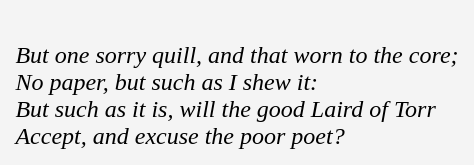<table cellpadding=10 border="0" align=center>
<tr>
<td bgcolor=#f4f4f4><br><em>But one sorry quill, and that worn to the core;</em><br>
<em>No paper, but such as I shew it:</em><br>
<em>But such as it is, will the good Laird of Torr</em><br>
<em>Accept, and excuse the poor poet?</em><br></td>
</tr>
</table>
